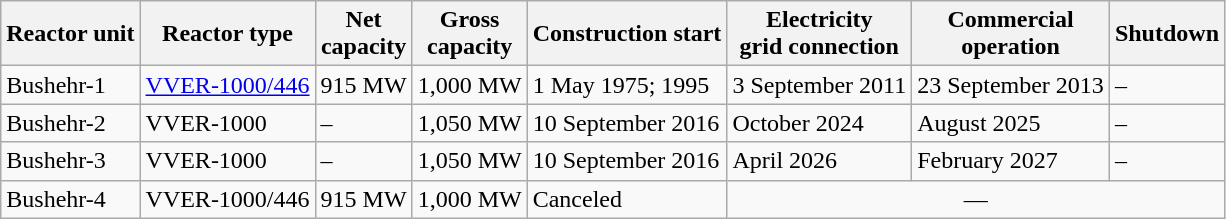<table class="wikitable">
<tr>
<th>Reactor unit</th>
<th>Reactor type</th>
<th>Net<br>capacity</th>
<th>Gross<br>capacity</th>
<th>Construction start</th>
<th>Electricity<br>grid connection</th>
<th>Commercial<br>operation</th>
<th>Shutdown</th>
</tr>
<tr>
<td>Bushehr-1</td>
<td><a href='#'>VVER-1000/446</a></td>
<td align=right>915 MW</td>
<td align=right>1,000 MW</td>
<td>1 May 1975; 1995</td>
<td>3 September 2011</td>
<td>23 September 2013</td>
<td>–</td>
</tr>
<tr>
<td>Bushehr-2</td>
<td>VVER-1000</td>
<td>–</td>
<td align=right>1,050 MW</td>
<td>10 September 2016</td>
<td>October 2024</td>
<td>August 2025</td>
<td>–</td>
</tr>
<tr>
<td>Bushehr-3</td>
<td>VVER-1000</td>
<td>–</td>
<td align=right>1,050 MW</td>
<td>10 September 2016</td>
<td>April 2026</td>
<td>February 2027</td>
<td>–</td>
</tr>
<tr>
<td>Bushehr-4</td>
<td>VVER-1000/446</td>
<td align=right>915 MW</td>
<td align=right>1,000 MW</td>
<td>Canceled</td>
<td colspan="3" style="text-align:center;">—</td>
</tr>
</table>
